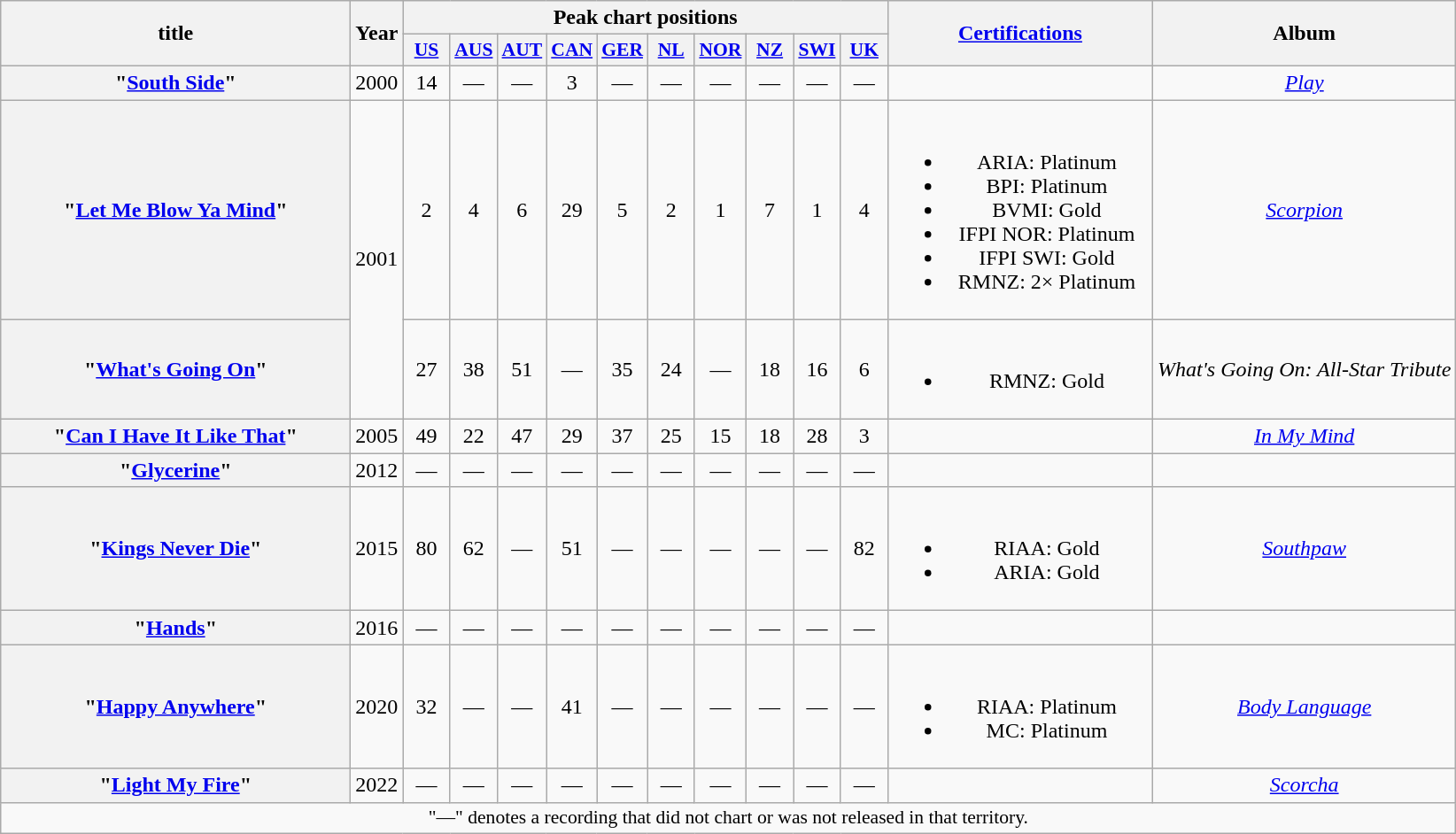<table class="wikitable plainrowheaders" style="text-align:center;">
<tr>
<th scope="col" rowspan="2" style="width:16em;">title</th>
<th scope="col" rowspan="2">Year</th>
<th scope="col" colspan="10">Peak chart positions</th>
<th scope="col" rowspan="2" style="width:12em;"><a href='#'>Certifications</a></th>
<th scope="col" rowspan="2">Album</th>
</tr>
<tr>
<th scope="col" style="width:2em;font-size:90%;"><a href='#'>US</a><br></th>
<th scope="col" style="width:2em;font-size:90%;"><a href='#'>AUS</a><br></th>
<th scope="col" style="width:2em;font-size:90%;"><a href='#'>AUT</a><br></th>
<th scope="col" style="width:2em;font-size:90%;"><a href='#'>CAN</a><br></th>
<th scope="col" style="width:2em;font-size:90%;"><a href='#'>GER</a><br></th>
<th scope="col" style="width:2em;font-size:90%;"><a href='#'>NL</a><br></th>
<th scope="col" style="width:2em;font-size:90%;"><a href='#'>NOR</a><br></th>
<th scope="col" style="width:2em;font-size:90%;"><a href='#'>NZ</a><br></th>
<th scope="col" style="width:2em;font-size:90%;"><a href='#'>SWI</a><br></th>
<th scope="col" style="width:2em;font-size:90%;"><a href='#'>UK</a><br></th>
</tr>
<tr>
<th scope="row">"<a href='#'>South Side</a>"<br></th>
<td>2000</td>
<td>14</td>
<td>—</td>
<td>—</td>
<td>3</td>
<td>—</td>
<td>—</td>
<td>—</td>
<td>—</td>
<td>—</td>
<td>—</td>
<td></td>
<td><em><a href='#'>Play</a></em></td>
</tr>
<tr>
<th scope="row">"<a href='#'>Let Me Blow Ya Mind</a>"<br></th>
<td rowspan="2">2001</td>
<td>2</td>
<td>4</td>
<td>6</td>
<td>29</td>
<td>5</td>
<td>2</td>
<td>1</td>
<td>7</td>
<td>1</td>
<td>4</td>
<td><br><ul><li>ARIA: Platinum</li><li>BPI: Platinum</li><li>BVMI: Gold</li><li>IFPI NOR: Platinum</li><li>IFPI SWI: Gold</li><li>RMNZ: 2× Platinum</li></ul></td>
<td><em><a href='#'>Scorpion</a></em></td>
</tr>
<tr>
<th scope="row">"<a href='#'>What's Going On</a>"<br></th>
<td>27</td>
<td>38</td>
<td>51</td>
<td>—</td>
<td>35</td>
<td>24</td>
<td>—</td>
<td>18</td>
<td>16</td>
<td>6</td>
<td><br><ul><li>RMNZ: Gold</li></ul></td>
<td><em>What's Going On: All-Star Tribute</em></td>
</tr>
<tr>
<th scope="row">"<a href='#'>Can I Have It Like That</a>"<br></th>
<td>2005</td>
<td>49</td>
<td>22</td>
<td>47</td>
<td>29</td>
<td>37</td>
<td>25</td>
<td>15</td>
<td>18</td>
<td>28</td>
<td>3</td>
<td></td>
<td><em><a href='#'>In My Mind</a></em></td>
</tr>
<tr>
<th scope="row">"<a href='#'>Glycerine</a>" <br></th>
<td>2012</td>
<td>—</td>
<td>—</td>
<td>—</td>
<td>—</td>
<td>—</td>
<td>—</td>
<td>—</td>
<td>—</td>
<td>—</td>
<td>—</td>
<td></td>
<td></td>
</tr>
<tr>
<th scope="row">"<a href='#'>Kings Never Die</a>"<br></th>
<td>2015</td>
<td>80</td>
<td>62</td>
<td>—</td>
<td>51</td>
<td>—</td>
<td>—</td>
<td>—</td>
<td>—</td>
<td>—</td>
<td>82</td>
<td><br><ul><li>RIAA: Gold</li><li>ARIA: Gold</li></ul></td>
<td><em><a href='#'>Southpaw</a></em></td>
</tr>
<tr>
<th scope="row">"<a href='#'>Hands</a>"<br></th>
<td>2016</td>
<td>—</td>
<td>—</td>
<td>—</td>
<td>—</td>
<td>—</td>
<td>—</td>
<td>—</td>
<td>—</td>
<td>—</td>
<td>—</td>
<td></td>
<td></td>
</tr>
<tr>
<th scope="row">"<a href='#'>Happy Anywhere</a>"<br></th>
<td>2020</td>
<td>32</td>
<td>—</td>
<td>—</td>
<td>41</td>
<td>—</td>
<td>—</td>
<td>—</td>
<td>—</td>
<td>—</td>
<td>—</td>
<td><br><ul><li>RIAA: Platinum</li><li>MC: Platinum</li></ul></td>
<td><em><a href='#'>Body Language</a></em></td>
</tr>
<tr>
<th scope="row">"<a href='#'>Light My Fire</a>"<br></th>
<td>2022</td>
<td>—</td>
<td>—</td>
<td>—</td>
<td>—</td>
<td>—</td>
<td>—</td>
<td>—</td>
<td>—</td>
<td>—</td>
<td>—</td>
<td></td>
<td><em><a href='#'>Scorcha</a></em></td>
</tr>
<tr>
<td colspan="14" style="font-size:90%">"—" denotes a recording that did not chart or was not released in that territory.</td>
</tr>
</table>
